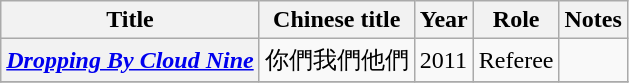<table class="wikitable plainrowheaders sortable">
<tr>
<th scope="col">Title</th>
<th scope="col">Chinese title</th>
<th scope="col">Year</th>
<th scope="col">Role</th>
<th scope="col" class="unsortable">Notes</th>
</tr>
<tr>
<th scope="row"><em><a href='#'>Dropping By Cloud Nine</a></em></th>
<td>你們我們他們</td>
<td>2011</td>
<td>Referee</td>
<td></td>
</tr>
<tr>
</tr>
</table>
